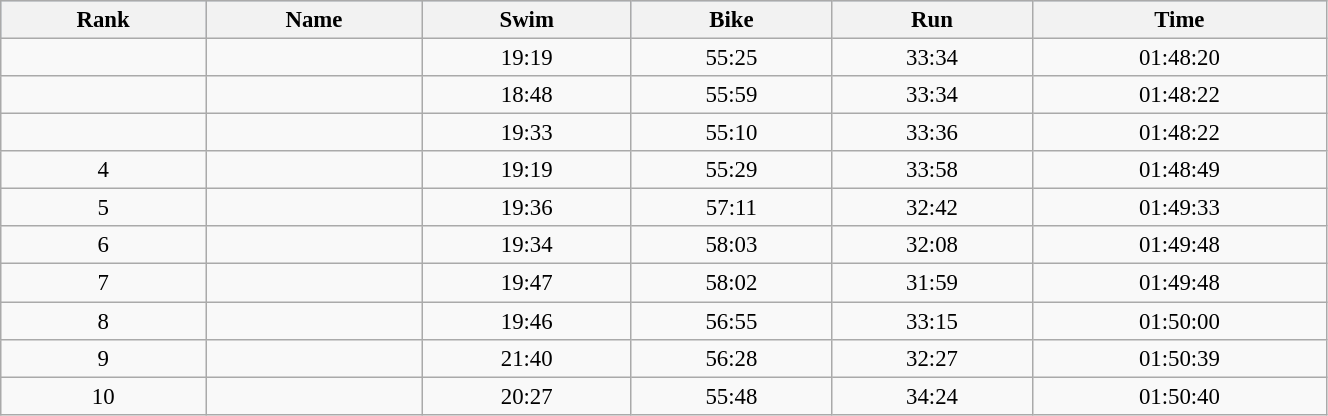<table class="wikitable sortable" style="font-size:95%" width="70%">
<tr bgcolor="lightsteelblue">
<th>Rank</th>
<th>Name</th>
<th>Swim</th>
<th>Bike</th>
<th>Run</th>
<th>Time</th>
</tr>
<tr align="center">
<td></td>
<td align="left"><strong></strong></td>
<td>19:19</td>
<td>55:25</td>
<td>33:34</td>
<td>01:48:20</td>
</tr>
<tr align="center">
<td></td>
<td align="left"></td>
<td>18:48</td>
<td>55:59</td>
<td>33:34</td>
<td>01:48:22</td>
</tr>
<tr align="center">
<td></td>
<td align="left"></td>
<td>19:33</td>
<td>55:10</td>
<td>33:36</td>
<td>01:48:22</td>
</tr>
<tr align="center">
<td>4</td>
<td align="left"></td>
<td>19:19</td>
<td>55:29</td>
<td>33:58</td>
<td>01:48:49</td>
</tr>
<tr align="center">
<td>5</td>
<td align="left"></td>
<td>19:36</td>
<td>57:11</td>
<td>32:42</td>
<td>01:49:33</td>
</tr>
<tr align="center">
<td>6</td>
<td align="left"></td>
<td>19:34</td>
<td>58:03</td>
<td>32:08</td>
<td>01:49:48</td>
</tr>
<tr align="center">
<td>7</td>
<td align="left"></td>
<td>19:47</td>
<td>58:02</td>
<td>31:59</td>
<td>01:49:48</td>
</tr>
<tr align="center">
<td>8</td>
<td align="left"></td>
<td>19:46</td>
<td>56:55</td>
<td>33:15</td>
<td>01:50:00</td>
</tr>
<tr align="center">
<td>9</td>
<td align="left"></td>
<td>21:40</td>
<td>56:28</td>
<td>32:27</td>
<td>01:50:39</td>
</tr>
<tr align="center">
<td>10</td>
<td align="left"></td>
<td>20:27</td>
<td>55:48</td>
<td>34:24</td>
<td>01:50:40</td>
</tr>
</table>
